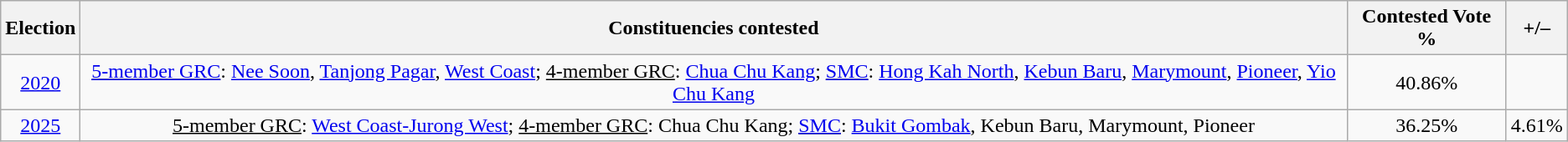<table class="wikitable" style="text-align: center">
<tr>
<th>Election</th>
<th>Constituencies contested</th>
<th>Contested Vote %</th>
<th>+/–</th>
</tr>
<tr>
<td><a href='#'>2020</a></td>
<td><u><a href='#'>5-member GRC</a></u>: <a href='#'>Nee Soon</a>, <a href='#'>Tanjong Pagar</a>, <a href='#'>West Coast</a>; <u>4-member GRC</u>: <a href='#'>Chua Chu Kang</a>; <u><a href='#'>SMC</a></u>: <a href='#'>Hong Kah North</a>, <a href='#'>Kebun Baru</a>, <a href='#'>Marymount</a>, <a href='#'>Pioneer</a>, <a href='#'>Yio Chu Kang</a></td>
<td>40.86%</td>
<td></td>
</tr>
<tr>
<td><a href='#'>2025</a></td>
<td><u>5-member GRC</u>: <a href='#'>West Coast-Jurong West</a>; <u>4-member GRC</u>: Chua Chu Kang; <u><a href='#'>SMC</a></u>: <a href='#'>Bukit Gombak</a>, Kebun Baru, Marymount, Pioneer</td>
<td>36.25%</td>
<td> 4.61%</td>
</tr>
</table>
